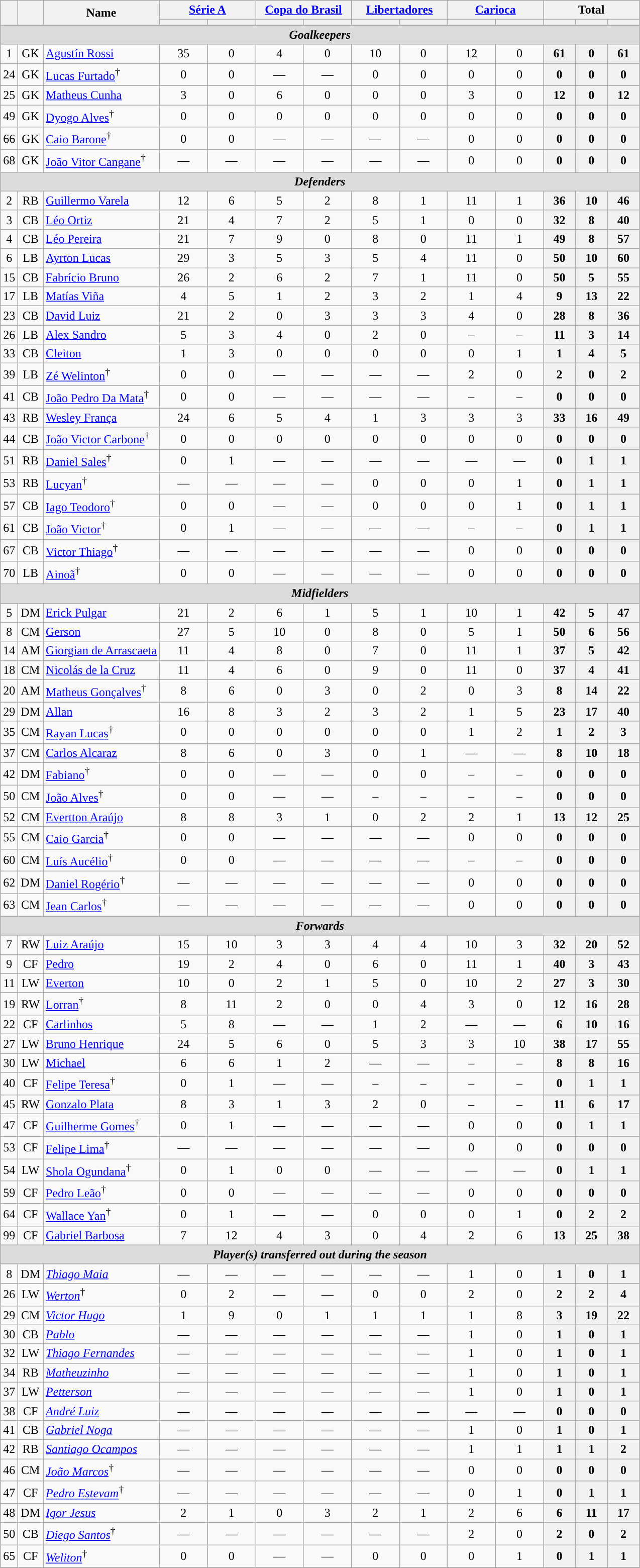<table class="wikitable sortable" style="text-align:center">
<tr>
<th rowspan="2"></th>
<th rowspan="2"></th>
<th rowspan="2">Name</th>
<th colspan="2" style="width:120px;"><a href='#'>Série A</a></th>
<th colspan="2" style="width:120px;"><a href='#'>Copa do Brasil</a></th>
<th colspan="2" style="width:120px;"><a href='#'>Libertadores</a></th>
<th colspan="2" style="width:120px;"><a href='#'>Carioca</a></th>
<th colspan="3" style="width:120px;">Total</th>
</tr>
<tr>
<th></th>
<th></th>
<th></th>
<th></th>
<th></th>
<th></th>
<th></th>
<th></th>
<th></th>
<th></th>
<th></th>
</tr>
<tr>
<th colspan=16 style=background:#dcdcdc; text-align:center><em>Goalkeepers</em></th>
</tr>
<tr>
<td>1</td>
<td>GK</td>
<td align="left"> <a href='#'>Agustín Rossi</a></td>
<td>35</td>
<td>0</td>
<td>4</td>
<td>0</td>
<td>10</td>
<td>0</td>
<td>12</td>
<td>0</td>
<th>61</th>
<th>0</th>
<th>61</th>
</tr>
<tr>
<td>24</td>
<td>GK</td>
<td style="text-align:left;"> <a href='#'>Lucas Furtado</a><sup>†</sup></td>
<td>0</td>
<td>0</td>
<td>—</td>
<td>—</td>
<td>0</td>
<td>0</td>
<td>0</td>
<td>0</td>
<th>0</th>
<th>0</th>
<th>0</th>
</tr>
<tr>
<td>25</td>
<td>GK</td>
<td align="left"> <a href='#'>Matheus Cunha</a></td>
<td>3</td>
<td>0</td>
<td>6</td>
<td>0</td>
<td>0</td>
<td>0</td>
<td>3</td>
<td>0</td>
<th>12</th>
<th>0</th>
<th>12</th>
</tr>
<tr>
<td>49</td>
<td>GK</td>
<td align="left"> <a href='#'>Dyogo Alves</a><sup>†</sup></td>
<td>0</td>
<td>0</td>
<td>0</td>
<td>0</td>
<td>0</td>
<td>0</td>
<td>0</td>
<td>0</td>
<th>0</th>
<th>0</th>
<th>0</th>
</tr>
<tr>
<td>66</td>
<td>GK</td>
<td align="left"> <a href='#'>Caio Barone</a><sup>†</sup></td>
<td>0</td>
<td>0</td>
<td>—</td>
<td>—</td>
<td>—</td>
<td>—</td>
<td>0</td>
<td>0</td>
<th>0</th>
<th>0</th>
<th>0</th>
</tr>
<tr>
<td>68</td>
<td>GK</td>
<td style="text-align:left;"> <a href='#'>João Vitor Cangane</a><sup>†</sup></td>
<td>—</td>
<td>—</td>
<td>—</td>
<td>—</td>
<td>—</td>
<td>—</td>
<td>0</td>
<td>0</td>
<th>0</th>
<th>0</th>
<th>0</th>
</tr>
<tr>
<th colspan="16" style="background:#dcdcdc;" text-align:center><em>Defenders</em></th>
</tr>
<tr>
<td>2</td>
<td>RB</td>
<td align="left"> <a href='#'>Guillermo Varela</a></td>
<td>12</td>
<td>6</td>
<td>5</td>
<td>2</td>
<td>8</td>
<td>1</td>
<td>11</td>
<td>1</td>
<th>36</th>
<th>10</th>
<th>46</th>
</tr>
<tr>
<td>3</td>
<td>CB</td>
<td align="left"> <a href='#'>Léo Ortiz</a></td>
<td>21</td>
<td>4</td>
<td>7</td>
<td>2</td>
<td>5</td>
<td>1</td>
<td>0</td>
<td>0</td>
<th>32</th>
<th>8</th>
<th>40</th>
</tr>
<tr>
<td>4</td>
<td>CB</td>
<td align="left"> <a href='#'>Léo Pereira</a></td>
<td>21</td>
<td>7</td>
<td>9</td>
<td>0</td>
<td>8</td>
<td>0</td>
<td>11</td>
<td>1</td>
<th>49</th>
<th>8</th>
<th>57</th>
</tr>
<tr>
<td>6</td>
<td>LB</td>
<td style="text-align:left;"> <a href='#'>Ayrton Lucas</a></td>
<td>29</td>
<td>3</td>
<td>5</td>
<td>3</td>
<td>5</td>
<td>4</td>
<td>11</td>
<td>0</td>
<th>50</th>
<th>10</th>
<th>60</th>
</tr>
<tr>
<td>15</td>
<td>CB</td>
<td style="text-align:left;"> <a href='#'>Fabrício Bruno</a></td>
<td>26</td>
<td>2</td>
<td>6</td>
<td>2</td>
<td>7</td>
<td>1</td>
<td>11</td>
<td>0</td>
<th>50</th>
<th>5</th>
<th>55</th>
</tr>
<tr>
<td>17</td>
<td>LB</td>
<td style="text-align:left;"> <a href='#'>Matías Viña</a></td>
<td>4</td>
<td>5</td>
<td>1</td>
<td>2</td>
<td>3</td>
<td>2</td>
<td>1</td>
<td>4</td>
<th>9</th>
<th>13</th>
<th>22</th>
</tr>
<tr>
<td>23</td>
<td>CB</td>
<td style="text-align:left;"> <a href='#'>David Luiz</a></td>
<td>21</td>
<td>2</td>
<td>0</td>
<td>3</td>
<td>3</td>
<td>3</td>
<td>4</td>
<td>0</td>
<th>28</th>
<th>8</th>
<th>36</th>
</tr>
<tr>
<td>26</td>
<td>LB</td>
<td style="text-align:left;"> <a href='#'>Alex Sandro</a></td>
<td>5</td>
<td>3</td>
<td>4</td>
<td>0</td>
<td>2</td>
<td>0</td>
<td>–</td>
<td>–</td>
<th>11</th>
<th>3</th>
<th>14</th>
</tr>
<tr>
<td>33</td>
<td>CB</td>
<td align="left"> <a href='#'>Cleiton</a></td>
<td>1</td>
<td>3</td>
<td>0</td>
<td>0</td>
<td>0</td>
<td>0</td>
<td>0</td>
<td>1</td>
<th>1</th>
<th>4</th>
<th>5</th>
</tr>
<tr>
<td>39</td>
<td>LB</td>
<td style="text-align:left;"> <a href='#'>Zé Welinton</a><sup>†</sup></td>
<td>0</td>
<td>0</td>
<td>—</td>
<td>—</td>
<td>—</td>
<td>—</td>
<td>2</td>
<td>0</td>
<th>2</th>
<th>0</th>
<th>2</th>
</tr>
<tr>
<td>41</td>
<td>CB</td>
<td style="text-align:left;"> <a href='#'>João Pedro Da Mata</a><sup>†</sup></td>
<td>0</td>
<td>0</td>
<td>—</td>
<td>—</td>
<td>—</td>
<td>—</td>
<td>–</td>
<td>–</td>
<th>0</th>
<th>0</th>
<th>0</th>
</tr>
<tr>
<td>43</td>
<td>RB</td>
<td style="text-align:left;"> <a href='#'>Wesley França</a></td>
<td>24</td>
<td>6</td>
<td>5</td>
<td>4</td>
<td>1</td>
<td>3</td>
<td>3</td>
<td>3</td>
<th>33</th>
<th>16</th>
<th>49</th>
</tr>
<tr>
<td>44</td>
<td>CB</td>
<td style="text-align:left;"> <a href='#'>João Victor Carbone</a><sup>†</sup></td>
<td>0</td>
<td>0</td>
<td>0</td>
<td>0</td>
<td>0</td>
<td>0</td>
<td>0</td>
<td>0</td>
<th>0</th>
<th>0</th>
<th>0</th>
</tr>
<tr>
<td>51</td>
<td>RB</td>
<td style="text-align:left;"> <a href='#'>Daniel Sales</a><sup>†</sup></td>
<td>0</td>
<td>1</td>
<td>—</td>
<td>—</td>
<td>—</td>
<td>—</td>
<td>—</td>
<td>—</td>
<th>0</th>
<th>1</th>
<th>1</th>
</tr>
<tr>
<td>53</td>
<td>RB</td>
<td style="text-align:left;"> <a href='#'>Lucyan</a><sup>†</sup></td>
<td>—</td>
<td>—</td>
<td>—</td>
<td>—</td>
<td>0</td>
<td>0</td>
<td>0</td>
<td>1</td>
<th>0</th>
<th>1</th>
<th>1</th>
</tr>
<tr>
<td>57</td>
<td>CB</td>
<td style="text-align:left;"> <a href='#'>Iago Teodoro</a><sup>†</sup></td>
<td>0</td>
<td>0</td>
<td>—</td>
<td>—</td>
<td>0</td>
<td>0</td>
<td>0</td>
<td>1</td>
<th>0</th>
<th>1</th>
<th>1</th>
</tr>
<tr>
<td>61</td>
<td>CB</td>
<td style="text-align:left;"> <a href='#'>João Victor</a><sup>†</sup></td>
<td>0</td>
<td>1</td>
<td>—</td>
<td>—</td>
<td>—</td>
<td>—</td>
<td>–</td>
<td>–</td>
<th>0</th>
<th>1</th>
<th>1</th>
</tr>
<tr>
<td>67</td>
<td>CB</td>
<td style="text-align:left;"> <a href='#'>Victor Thiago</a><sup>†</sup></td>
<td>—</td>
<td>—</td>
<td>—</td>
<td>—</td>
<td>—</td>
<td>—</td>
<td>0</td>
<td>0</td>
<th>0</th>
<th>0</th>
<th>0</th>
</tr>
<tr>
<td>70</td>
<td>LB</td>
<td style="text-align:left;"> <a href='#'>Ainoã</a><sup>†</sup></td>
<td>0</td>
<td>0</td>
<td>—</td>
<td>—</td>
<td>—</td>
<td>—</td>
<td>0</td>
<td>0</td>
<th>0</th>
<th>0</th>
<th>0</th>
</tr>
<tr>
<th colspan="16" style="background:#dcdcdc;" text-align:center><em>Midfielders</em></th>
</tr>
<tr>
<td>5</td>
<td>DM</td>
<td style="text-align:left;"> <a href='#'>Erick Pulgar</a></td>
<td>21</td>
<td>2</td>
<td>6</td>
<td>1</td>
<td>5</td>
<td>1</td>
<td>10</td>
<td>1</td>
<th>42</th>
<th>5</th>
<th>47</th>
</tr>
<tr>
<td>8</td>
<td>CM</td>
<td style="text-align:left;"> <a href='#'>Gerson</a></td>
<td>27</td>
<td>5</td>
<td>10</td>
<td>0</td>
<td>8</td>
<td>0</td>
<td>5</td>
<td>1</td>
<th>50</th>
<th>6</th>
<th>56</th>
</tr>
<tr>
<td>14</td>
<td>AM</td>
<td style="text-align:left;"> <a href='#'>Giorgian de Arrascaeta</a></td>
<td>11</td>
<td>4</td>
<td>8</td>
<td>0</td>
<td>7</td>
<td>0</td>
<td>11</td>
<td>1</td>
<th>37</th>
<th>5</th>
<th>42</th>
</tr>
<tr>
<td>18</td>
<td>CM</td>
<td style="text-align:left;"> <a href='#'>Nicolás de la Cruz</a></td>
<td>11</td>
<td>4</td>
<td>6</td>
<td>0</td>
<td>9</td>
<td>0</td>
<td>11</td>
<td>0</td>
<th>37</th>
<th>4</th>
<th>41</th>
</tr>
<tr>
<td>20</td>
<td>AM</td>
<td style="text-align:left;"> <a href='#'>Matheus Gonçalves</a><sup>†</sup></td>
<td>8</td>
<td>6</td>
<td>0</td>
<td>3</td>
<td>0</td>
<td>2</td>
<td>0</td>
<td>3</td>
<th>8</th>
<th>14</th>
<th>22</th>
</tr>
<tr>
<td>29</td>
<td>DM</td>
<td style="text-align:left;"> <a href='#'>Allan</a></td>
<td>16</td>
<td>8</td>
<td>3</td>
<td>2</td>
<td>3</td>
<td>2</td>
<td>1</td>
<td>5</td>
<th>23</th>
<th>17</th>
<th>40</th>
</tr>
<tr>
<td>35</td>
<td>CM</td>
<td style="text-align:left;"> <a href='#'>Rayan Lucas</a><sup>†</sup></td>
<td>0</td>
<td>0</td>
<td>0</td>
<td>0</td>
<td>0</td>
<td>0</td>
<td>1</td>
<td>2</td>
<th>1</th>
<th>2</th>
<th>3</th>
</tr>
<tr>
<td>37</td>
<td>CM</td>
<td style="text-align:left;"> <a href='#'>Carlos Alcaraz</a></td>
<td>8</td>
<td>6</td>
<td>0</td>
<td>3</td>
<td>0</td>
<td>1</td>
<td>—</td>
<td>—</td>
<th>8</th>
<th>10</th>
<th>18</th>
</tr>
<tr>
<td>42</td>
<td>DM</td>
<td style="text-align:left;"> <a href='#'>Fabiano</a><sup>†</sup></td>
<td>0</td>
<td>0</td>
<td>—</td>
<td>—</td>
<td>0</td>
<td>0</td>
<td>–</td>
<td>–</td>
<th>0</th>
<th>0</th>
<th>0</th>
</tr>
<tr>
<td>50</td>
<td>CM</td>
<td style="text-align:left;"> <a href='#'>João Alves</a><sup>†</sup></td>
<td>0</td>
<td>0</td>
<td>—</td>
<td>—</td>
<td>–</td>
<td>–</td>
<td>–</td>
<td>–</td>
<th>0</th>
<th>0</th>
<th>0</th>
</tr>
<tr>
<td>52</td>
<td>CM</td>
<td style="text-align:left;"> <a href='#'>Evertton Araújo</a></td>
<td>8</td>
<td>8</td>
<td>3</td>
<td>1</td>
<td>0</td>
<td>2</td>
<td>2</td>
<td>1</td>
<th>13</th>
<th>12</th>
<th>25</th>
</tr>
<tr>
<td>55</td>
<td>CM</td>
<td style="text-align:left;"> <a href='#'>Caio Garcia</a><sup>†</sup></td>
<td>0</td>
<td>0</td>
<td>—</td>
<td>—</td>
<td>—</td>
<td>—</td>
<td>0</td>
<td>0</td>
<th>0</th>
<th>0</th>
<th>0</th>
</tr>
<tr>
<td>60</td>
<td>CM</td>
<td style="text-align:left;"> <a href='#'>Luís Aucélio</a><sup>†</sup></td>
<td>0</td>
<td>0</td>
<td>—</td>
<td>—</td>
<td>—</td>
<td>—</td>
<td>–</td>
<td>–</td>
<th>0</th>
<th>0</th>
<th>0</th>
</tr>
<tr>
<td>62</td>
<td>DM</td>
<td style="text-align:left;"> <a href='#'>Daniel Rogério</a><sup>†</sup></td>
<td>—</td>
<td>—</td>
<td>—</td>
<td>—</td>
<td>—</td>
<td>—</td>
<td>0</td>
<td>0</td>
<th>0</th>
<th>0</th>
<th>0</th>
</tr>
<tr>
<td>63</td>
<td>CM</td>
<td style="text-align:left;"> <a href='#'>Jean Carlos</a><sup>†</sup></td>
<td>—</td>
<td>—</td>
<td>—</td>
<td>—</td>
<td>—</td>
<td>—</td>
<td>0</td>
<td>0</td>
<th>0</th>
<th>0</th>
<th>0</th>
</tr>
<tr>
<th colspan="16" style="background:#dcdcdc;" text-align:center><em>Forwards</em></th>
</tr>
<tr>
<td>7</td>
<td>RW</td>
<td style="text-align:left;"> <a href='#'>Luiz Araújo</a></td>
<td>15</td>
<td>10</td>
<td>3</td>
<td>3</td>
<td>4</td>
<td>4</td>
<td>10</td>
<td>3</td>
<th>32</th>
<th>20</th>
<th>52</th>
</tr>
<tr>
<td>9</td>
<td>CF</td>
<td style="text-align:left;"> <a href='#'>Pedro</a></td>
<td>19</td>
<td>2</td>
<td>4</td>
<td>0</td>
<td>6</td>
<td>0</td>
<td>11</td>
<td>1</td>
<th>40</th>
<th>3</th>
<th>43</th>
</tr>
<tr>
<td>11</td>
<td>LW</td>
<td style="text-align:left;"> <a href='#'>Everton</a></td>
<td>10</td>
<td>0</td>
<td>2</td>
<td>1</td>
<td>5</td>
<td>0</td>
<td>10</td>
<td>2</td>
<th>27</th>
<th>3</th>
<th>30</th>
</tr>
<tr>
<td>19</td>
<td>RW</td>
<td style="text-align:left;"> <a href='#'>Lorran</a><sup>†</sup></td>
<td>8</td>
<td>11</td>
<td>2</td>
<td>0</td>
<td>0</td>
<td>4</td>
<td>3</td>
<td>0</td>
<th>12</th>
<th>16</th>
<th>28</th>
</tr>
<tr>
<td>22</td>
<td>CF</td>
<td style="text-align:left;"> <a href='#'>Carlinhos</a></td>
<td>5</td>
<td>8</td>
<td>—</td>
<td>—</td>
<td>1</td>
<td>2</td>
<td>—</td>
<td>—</td>
<th>6</th>
<th>10</th>
<th>16</th>
</tr>
<tr>
<td>27</td>
<td>LW</td>
<td style="text-align:left;"> <a href='#'>Bruno Henrique</a></td>
<td>24</td>
<td>5</td>
<td>6</td>
<td>0</td>
<td>5</td>
<td>3</td>
<td>3</td>
<td>10</td>
<th>38</th>
<th>17</th>
<th>55</th>
</tr>
<tr>
<td>30</td>
<td>LW</td>
<td style="text-align:left;"> <a href='#'>Michael</a></td>
<td>6</td>
<td>6</td>
<td>1</td>
<td>2</td>
<td>—</td>
<td>—</td>
<td>–</td>
<td>–</td>
<th>8</th>
<th>8</th>
<th>16</th>
</tr>
<tr>
<td>40</td>
<td>CF</td>
<td style="text-align:left;"> <a href='#'>Felipe Teresa</a><sup>†</sup></td>
<td>0</td>
<td>1</td>
<td>—</td>
<td>—</td>
<td>–</td>
<td>–</td>
<td>–</td>
<td>–</td>
<th>0</th>
<th>1</th>
<th>1</th>
</tr>
<tr>
<td>45</td>
<td>RW</td>
<td style="text-align:left;"> <a href='#'>Gonzalo Plata</a></td>
<td>8</td>
<td>3</td>
<td>1</td>
<td>3</td>
<td>2</td>
<td>0</td>
<td>–</td>
<td>–</td>
<th>11</th>
<th>6</th>
<th>17</th>
</tr>
<tr>
<td>47</td>
<td>CF</td>
<td style="text-align:left;"> <a href='#'>Guilherme Gomes</a><sup>†</sup></td>
<td>0</td>
<td>1</td>
<td>—</td>
<td>—</td>
<td>—</td>
<td>—</td>
<td>0</td>
<td>0</td>
<th>0</th>
<th>1</th>
<th>1</th>
</tr>
<tr>
<td>53</td>
<td>CF</td>
<td style="text-align:left;"> <a href='#'>Felipe Lima</a><sup>†</sup></td>
<td>—</td>
<td>—</td>
<td>—</td>
<td>—</td>
<td>—</td>
<td>—</td>
<td>0</td>
<td>0</td>
<th>0</th>
<th>0</th>
<th>0</th>
</tr>
<tr>
<td>54</td>
<td>LW</td>
<td style="text-align:left;"> <a href='#'>Shola Ogundana</a><sup>†</sup></td>
<td>0</td>
<td>1</td>
<td>0</td>
<td>0</td>
<td>—</td>
<td>—</td>
<td>—</td>
<td>—</td>
<th>0</th>
<th>1</th>
<th>1</th>
</tr>
<tr>
<td>59</td>
<td>CF</td>
<td style="text-align:left;"> <a href='#'>Pedro Leão</a><sup>†</sup></td>
<td>0</td>
<td>0</td>
<td>—</td>
<td>—</td>
<td>—</td>
<td>—</td>
<td>0</td>
<td>0</td>
<th>0</th>
<th>0</th>
<th>0</th>
</tr>
<tr>
<td>64</td>
<td>CF</td>
<td style="text-align:left;"> <a href='#'>Wallace Yan</a><sup>†</sup></td>
<td>0</td>
<td>1</td>
<td>—</td>
<td>—</td>
<td>0</td>
<td>0</td>
<td>0</td>
<td>1</td>
<th>0</th>
<th>2</th>
<th>2</th>
</tr>
<tr>
<td>99</td>
<td>CF</td>
<td style="text-align:left;"> <a href='#'>Gabriel Barbosa</a></td>
<td>7</td>
<td>12</td>
<td>4</td>
<td>3</td>
<td>0</td>
<td>4</td>
<td>2</td>
<td>6</td>
<th>13</th>
<th>25</th>
<th>38</th>
</tr>
<tr>
<th colspan="16" style="background:#dcdcdc;" text-align:center><em>Player(s) transferred out during the season</em></th>
</tr>
<tr>
<td>8</td>
<td>DM</td>
<td style="text-align:left;"> <em><a href='#'>Thiago Maia</a></em></td>
<td>—</td>
<td>—</td>
<td>—</td>
<td>—</td>
<td>—</td>
<td>—</td>
<td>1</td>
<td>0</td>
<th>1</th>
<th>0</th>
<th>1</th>
</tr>
<tr>
<td>26</td>
<td>LW</td>
<td style="text-align:left;"> <em><a href='#'>Werton</a></em><sup>†</sup></td>
<td>0</td>
<td>2</td>
<td>—</td>
<td>—</td>
<td>0</td>
<td>0</td>
<td>2</td>
<td>0</td>
<th>2</th>
<th>2</th>
<th>4</th>
</tr>
<tr>
<td>29</td>
<td>CM</td>
<td style="text-align:left;"> <em><a href='#'>Victor Hugo</a></em></td>
<td>1</td>
<td>9</td>
<td>0</td>
<td>1</td>
<td>1</td>
<td>1</td>
<td>1</td>
<td>8</td>
<th>3</th>
<th>19</th>
<th>22</th>
</tr>
<tr>
<td>30</td>
<td>CB</td>
<td style="text-align:left;"> <em><a href='#'>Pablo</a></em></td>
<td>—</td>
<td>—</td>
<td>—</td>
<td>—</td>
<td>—</td>
<td>—</td>
<td>1</td>
<td>0</td>
<th>1</th>
<th>0</th>
<th>1</th>
</tr>
<tr>
<td>32</td>
<td>LW</td>
<td style="text-align:left;"> <em><a href='#'>Thiago Fernandes</a></em></td>
<td>—</td>
<td>—</td>
<td>—</td>
<td>—</td>
<td>—</td>
<td>—</td>
<td>1</td>
<td>0</td>
<th>1</th>
<th>0</th>
<th>1</th>
</tr>
<tr>
<td>34</td>
<td>RB</td>
<td style="text-align:left;"> <em><a href='#'>Matheuzinho</a></em></td>
<td>—</td>
<td>—</td>
<td>—</td>
<td>—</td>
<td>—</td>
<td>—</td>
<td>1</td>
<td>0</td>
<th>1</th>
<th>0</th>
<th>1</th>
</tr>
<tr>
<td>37</td>
<td>LW</td>
<td style="text-align:left;"> <em><a href='#'>Petterson</a></em></td>
<td>—</td>
<td>—</td>
<td>—</td>
<td>—</td>
<td>—</td>
<td>—</td>
<td>1</td>
<td>0</td>
<th>1</th>
<th>0</th>
<th>1</th>
</tr>
<tr>
<td>38</td>
<td>CF</td>
<td style="text-align:left;"> <em><a href='#'>André Luiz</a></em></td>
<td>—</td>
<td>—</td>
<td>—</td>
<td>—</td>
<td>—</td>
<td>—</td>
<td>—</td>
<td>—</td>
<th>0</th>
<th>0</th>
<th>0</th>
</tr>
<tr>
<td>41</td>
<td>CB</td>
<td style="text-align:left;"> <em><a href='#'>Gabriel Noga</a></em></td>
<td>—</td>
<td>—</td>
<td>—</td>
<td>—</td>
<td>—</td>
<td>—</td>
<td>1</td>
<td>0</td>
<th>1</th>
<th>0</th>
<th>1</th>
</tr>
<tr>
<td>42</td>
<td>RB</td>
<td style="text-align:left;"> <em><a href='#'>Santiago Ocampos</a></em></td>
<td>—</td>
<td>—</td>
<td>—</td>
<td>—</td>
<td>—</td>
<td>—</td>
<td>1</td>
<td>1</td>
<th>1</th>
<th>1</th>
<th>2</th>
</tr>
<tr>
<td>46</td>
<td>CM</td>
<td style="text-align:left;"> <em><a href='#'>João Marcos</a></em><sup>†</sup></td>
<td>—</td>
<td>—</td>
<td>—</td>
<td>—</td>
<td>—</td>
<td>—</td>
<td>0</td>
<td>0</td>
<th>0</th>
<th>0</th>
<th>0</th>
</tr>
<tr>
<td>47</td>
<td>CF</td>
<td style="text-align:left;"> <em><a href='#'>Pedro Estevam</a></em><sup>†</sup></td>
<td>—</td>
<td>—</td>
<td>—</td>
<td>—</td>
<td>—</td>
<td>—</td>
<td>0</td>
<td>1</td>
<th>0</th>
<th>1</th>
<th>1</th>
</tr>
<tr>
<td>48</td>
<td>DM</td>
<td style="text-align:left;"> <em><a href='#'>Igor Jesus</a></em></td>
<td>2</td>
<td>1</td>
<td>0</td>
<td>3</td>
<td>2</td>
<td>1</td>
<td>2</td>
<td>6</td>
<th>6</th>
<th>11</th>
<th>17</th>
</tr>
<tr>
<td>50</td>
<td>CB</td>
<td style="text-align:left;"> <em><a href='#'>Diego Santos</a></em><sup>†</sup></td>
<td>—</td>
<td>—</td>
<td>—</td>
<td>—</td>
<td>—</td>
<td>—</td>
<td>2</td>
<td>0</td>
<th>2</th>
<th>0</th>
<th>2</th>
</tr>
<tr>
<td>65</td>
<td>CF</td>
<td style="text-align:left;"> <em><a href='#'>Weliton</a></em><sup>†</sup></td>
<td>0</td>
<td>0</td>
<td>—</td>
<td>—</td>
<td>0</td>
<td>0</td>
<td>0</td>
<td>1</td>
<th>0</th>
<th>1</th>
<th>1</th>
</tr>
<tr>
</tr>
</table>
